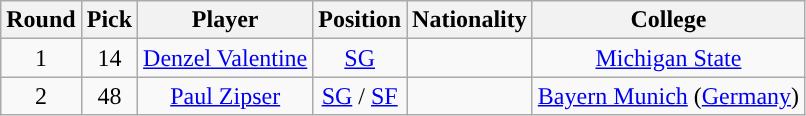<table class="wikitable sortable sortable">
<tr>
<th>Round</th>
<th>Pick</th>
<th>Player</th>
<th>Position</th>
<th>Nationality</th>
<th>College</th>
</tr>
<tr style="text-align: center">
<td>1</td>
<td>14</td>
<td><a href='#'>Denzel Valentine</a></td>
<td><a href='#'>SG</a></td>
<td></td>
<td><a href='#'>Michigan State</a></td>
</tr>
<tr style="text-align: center">
<td>2</td>
<td>48</td>
<td><a href='#'>Paul Zipser</a></td>
<td><a href='#'>SG</a> / <a href='#'>SF</a></td>
<td></td>
<td><a href='#'>Bayern Munich</a> (<a href='#'>Germany</a>)</td>
</tr>
</table>
